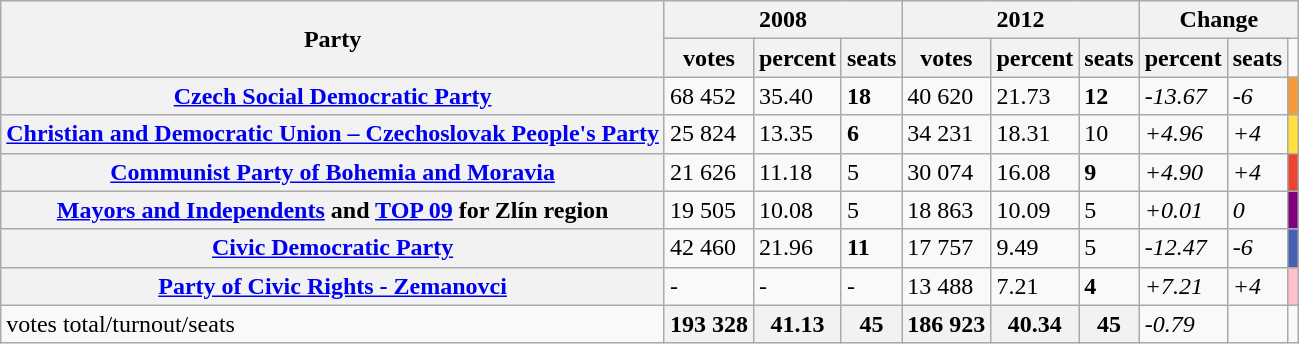<table class="wikitable">
<tr>
<th rowspan=2>Party</th>
<th colspan=3>2008</th>
<th colspan=3>2012</th>
<th colspan=3>Change</th>
</tr>
<tr>
<th>votes</th>
<th>percent</th>
<th>seats</th>
<th>votes</th>
<th>percent</th>
<th>seats</th>
<th>percent</th>
<th>seats</th>
<td></td>
</tr>
<tr>
<th><a href='#'>Czech Social Democratic Party</a></th>
<td>68 452</td>
<td>35.40</td>
<td><strong>18</strong></td>
<td>40 620</td>
<td>21.73</td>
<td><strong>12</strong></td>
<td><em>-13.67</em></td>
<td><em>-6</em></td>
<td style="background:#f79a3a;"></td>
</tr>
<tr>
<th><a href='#'>Christian and Democratic Union – Czechoslovak People's Party</a></th>
<td>25 824</td>
<td>13.35</td>
<td><strong>6</strong></td>
<td>34 231</td>
<td>18.31</td>
<td>10</td>
<td><em>+4.96</em></td>
<td><em>+4</em></td>
<td style="background:#ffe03e;"></td>
</tr>
<tr>
<th><a href='#'>Communist Party of Bohemia and Moravia</a></th>
<td>21 626</td>
<td>11.18</td>
<td>5</td>
<td>30 074</td>
<td>16.08</td>
<td><strong>9</strong></td>
<td><em>+4.90</em></td>
<td><em>+4</em></td>
<td style="background:#ed4431;"></td>
</tr>
<tr>
<th><a href='#'>Mayors and Independents</a> and <a href='#'>TOP 09</a> for Zlín region</th>
<td>19 505</td>
<td>10.08</td>
<td>5</td>
<td>18 863</td>
<td>10.09</td>
<td>5</td>
<td><em>+0.01</em></td>
<td><em>0</em></td>
<td style="background:purple;"></td>
</tr>
<tr>
<th><a href='#'>Civic Democratic Party</a></th>
<td>42 460</td>
<td>21.96</td>
<td><strong>11</strong></td>
<td>17 757</td>
<td>9.49</td>
<td>5</td>
<td><em>-12.47</em></td>
<td><em>-6</em></td>
<td style="background:#4761b1;"></td>
</tr>
<tr>
<th><a href='#'>Party of Civic Rights - Zemanovci</a></th>
<td>-</td>
<td>-</td>
<td>-</td>
<td>13 488</td>
<td>7.21</td>
<td><strong>4</strong></td>
<td><em>+7.21</em></td>
<td><em>+4</em></td>
<td style="background:pink;"></td>
</tr>
<tr>
<td>votes total/turnout/seats</td>
<th>193 328</th>
<th>41.13</th>
<th>45</th>
<th>186 923</th>
<th>40.34</th>
<th>45</th>
<td><em>-0.79</em></td>
<td></td>
</tr>
</table>
